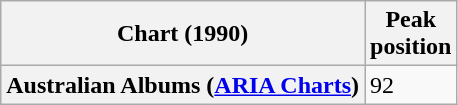<table class="wikitable sortable plainrowheaders">
<tr>
<th scope="col">Chart (1990)</th>
<th scope="col">Peak<br>position</th>
</tr>
<tr>
<th scope="row">Australian Albums (<a href='#'>ARIA Charts</a>)</th>
<td>92</td>
</tr>
</table>
